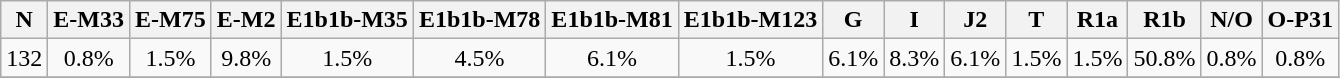<table class="wikitable sortable" style="text-align:center; font-size: 100%;">
<tr>
<th>N</th>
<th>E-M33</th>
<th>E-M75</th>
<th>E-M2</th>
<th>E1b1b-M35</th>
<th>E1b1b-M78</th>
<th>E1b1b-M81</th>
<th>E1b1b-M123</th>
<th>G</th>
<th>I</th>
<th>J2</th>
<th>T</th>
<th>R1a</th>
<th>R1b</th>
<th>N/O</th>
<th>O-P31</th>
</tr>
<tr>
<td>132</td>
<td>0.8%</td>
<td>1.5%</td>
<td>9.8%</td>
<td>1.5%</td>
<td>4.5%</td>
<td>6.1%</td>
<td>1.5%</td>
<td>6.1%</td>
<td>8.3%</td>
<td>6.1%</td>
<td>1.5%</td>
<td>1.5%</td>
<td>50.8%</td>
<td>0.8%</td>
<td>0.8%</td>
</tr>
<tr>
</tr>
</table>
